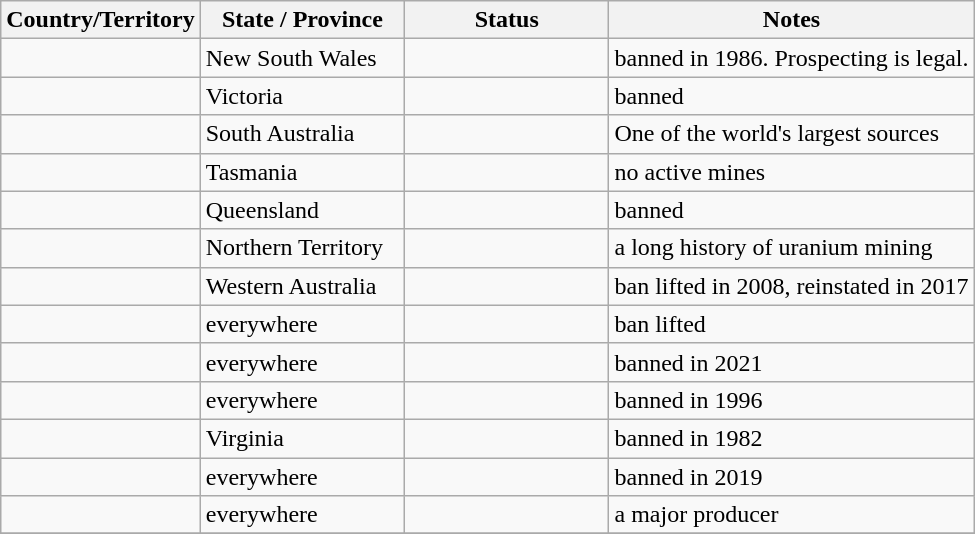<table class="wikitable sortable">
<tr>
<th>Country/Territory</th>
<th style="width: 21%;">State / Province</th>
<th style="width: 21%;">Status</th>
<th class="unsortable">Notes</th>
</tr>
<tr>
<td></td>
<td>New South Wales</td>
<td></td>
<td>banned in 1986. Prospecting is legal.</td>
</tr>
<tr>
<td></td>
<td>Victoria</td>
<td></td>
<td>banned</td>
</tr>
<tr>
<td></td>
<td>South Australia</td>
<td></td>
<td>One of the world's largest sources</td>
</tr>
<tr>
<td></td>
<td>Tasmania</td>
<td></td>
<td>no active mines</td>
</tr>
<tr>
<td></td>
<td>Queensland</td>
<td></td>
<td>banned</td>
</tr>
<tr>
<td></td>
<td>Northern Territory</td>
<td></td>
<td>a long history of uranium mining</td>
</tr>
<tr>
<td></td>
<td>Western Australia</td>
<td></td>
<td>ban lifted in 2008, reinstated in 2017</td>
</tr>
<tr>
<td></td>
<td>everywhere</td>
<td></td>
<td>ban lifted</td>
</tr>
<tr>
<td></td>
<td>everywhere</td>
<td></td>
<td>banned in 2021</td>
</tr>
<tr>
<td></td>
<td>everywhere</td>
<td></td>
<td>banned in 1996</td>
</tr>
<tr>
<td></td>
<td>Virginia</td>
<td></td>
<td>banned in 1982</td>
</tr>
<tr>
<td></td>
<td>everywhere</td>
<td></td>
<td>banned in 2019</td>
</tr>
<tr>
<td></td>
<td>everywhere</td>
<td></td>
<td>a major producer</td>
</tr>
<tr>
</tr>
</table>
